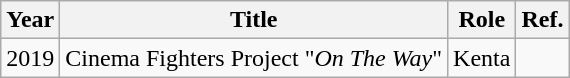<table class="wikitable">
<tr>
<th>Year</th>
<th>Title</th>
<th>Role</th>
<th>Ref.</th>
</tr>
<tr>
<td>2019</td>
<td>Cinema Fighters Project "<em>On The Way</em>"</td>
<td>Kenta</td>
<td></td>
</tr>
</table>
